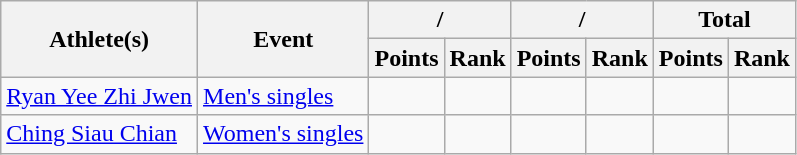<table class="wikitable">
<tr>
<th rowspan="2">Athlete(s)</th>
<th rowspan="2">Event</th>
<th colspan="2">/</th>
<th colspan="2">/</th>
<th colspan="2">Total</th>
</tr>
<tr>
<th>Points</th>
<th>Rank</th>
<th>Points</th>
<th>Rank</th>
<th>Points</th>
<th>Rank</th>
</tr>
<tr>
<td><a href='#'>Ryan Yee Zhi Jwen</a></td>
<td><a href='#'>Men's singles</a></td>
<td></td>
<td></td>
<td></td>
<td></td>
<td></td>
<td></td>
</tr>
<tr>
<td><a href='#'>Ching Siau Chian</a></td>
<td><a href='#'>Women's singles</a></td>
<td></td>
<td></td>
<td></td>
<td></td>
<td></td>
<td></td>
</tr>
</table>
